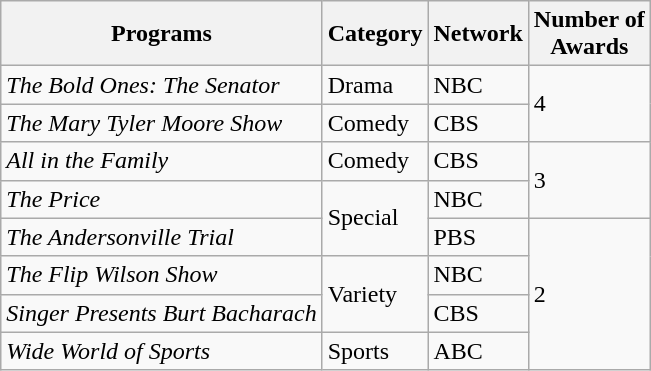<table class="wikitable">
<tr>
<th>Programs</th>
<th>Category</th>
<th>Network</th>
<th>Number of<br>Awards</th>
</tr>
<tr>
<td><em>The Bold Ones: The Senator</em></td>
<td>Drama</td>
<td>NBC</td>
<td rowspan="2">4</td>
</tr>
<tr>
<td><em>The Mary Tyler Moore Show</em></td>
<td>Comedy</td>
<td>CBS</td>
</tr>
<tr>
<td><em>All in the Family</em></td>
<td>Comedy</td>
<td>CBS</td>
<td rowspan="2">3</td>
</tr>
<tr>
<td><em>The Price</em></td>
<td rowspan="2">Special</td>
<td>NBC</td>
</tr>
<tr>
<td><em>The Andersonville Trial</em></td>
<td>PBS</td>
<td rowspan="4">2</td>
</tr>
<tr>
<td><em>The Flip Wilson Show</em></td>
<td rowspan="2">Variety</td>
<td>NBC</td>
</tr>
<tr>
<td><em>Singer Presents Burt Bacharach</em></td>
<td>CBS</td>
</tr>
<tr>
<td><em>Wide World of Sports</em></td>
<td>Sports</td>
<td>ABC</td>
</tr>
</table>
